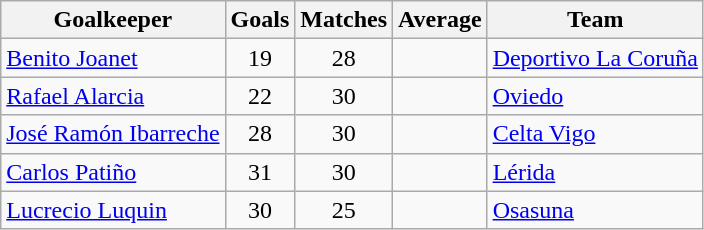<table class="wikitable sortable">
<tr>
<th>Goalkeeper</th>
<th>Goals</th>
<th>Matches</th>
<th>Average</th>
<th>Team</th>
</tr>
<tr>
<td> <a href='#'>Benito Joanet</a></td>
<td style="text-align:center;">19</td>
<td style="text-align:center;">28</td>
<td style="text-align:center;"></td>
<td><a href='#'>Deportivo La Coruña</a></td>
</tr>
<tr>
<td> <a href='#'>Rafael Alarcia</a></td>
<td style="text-align:center;">22</td>
<td style="text-align:center;">30</td>
<td style="text-align:center;"></td>
<td><a href='#'>Oviedo</a></td>
</tr>
<tr>
<td> <a href='#'>José Ramón Ibarreche</a></td>
<td style="text-align:center;">28</td>
<td style="text-align:center;">30</td>
<td style="text-align:center;"></td>
<td><a href='#'>Celta Vigo</a></td>
</tr>
<tr>
<td> <a href='#'>Carlos Patiño</a></td>
<td style="text-align:center;">31</td>
<td style="text-align:center;">30</td>
<td style="text-align:center;"></td>
<td><a href='#'>Lérida</a></td>
</tr>
<tr>
<td> <a href='#'>Lucrecio Luquin</a></td>
<td style="text-align:center;">30</td>
<td style="text-align:center;">25</td>
<td style="text-align:center;"></td>
<td><a href='#'>Osasuna</a></td>
</tr>
</table>
